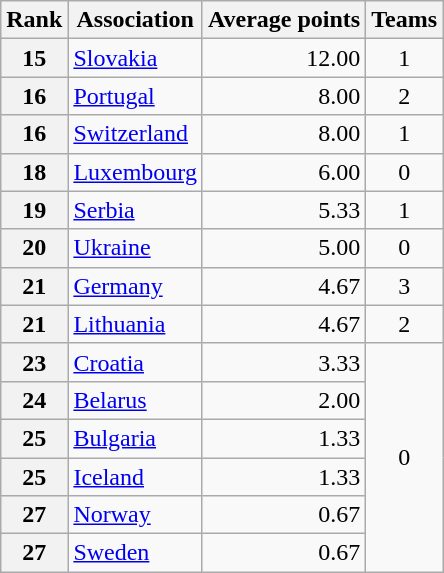<table class="wikitable">
<tr>
<th>Rank</th>
<th>Association</th>
<th>Average points</th>
<th>Teams</th>
</tr>
<tr>
<th>15</th>
<td> <a href='#'>Slovakia</a></td>
<td align=right>12.00</td>
<td rowspan="1" align="center">1</td>
</tr>
<tr>
<th>16</th>
<td> <a href='#'>Portugal</a></td>
<td align=right>8.00</td>
<td rowspan="1" align="center">2</td>
</tr>
<tr>
<th>16</th>
<td> <a href='#'>Switzerland</a></td>
<td align=right>8.00</td>
<td rowspan="1" align="center">1</td>
</tr>
<tr>
<th>18</th>
<td> <a href='#'>Luxembourg</a></td>
<td align=right>6.00</td>
<td rowspan="1" align="center">0</td>
</tr>
<tr>
<th>19</th>
<td> <a href='#'>Serbia</a></td>
<td align=right>5.33</td>
<td rowspan="1" align="center">1</td>
</tr>
<tr>
<th>20</th>
<td> <a href='#'>Ukraine</a></td>
<td align="right">5.00</td>
<td rowspan="1" align="center">0</td>
</tr>
<tr>
<th>21</th>
<td> <a href='#'>Germany</a></td>
<td align="right">4.67</td>
<td rowspan="1" align="center">3</td>
</tr>
<tr>
<th>21</th>
<td> <a href='#'>Lithuania</a></td>
<td align="right">4.67</td>
<td rowspan="1" align="center">2</td>
</tr>
<tr>
<th>23</th>
<td> <a href='#'>Croatia</a></td>
<td align="right">3.33</td>
<td rowspan="6" align="center">0</td>
</tr>
<tr>
<th>24</th>
<td> <a href='#'>Belarus</a></td>
<td align="right">2.00</td>
</tr>
<tr>
<th>25</th>
<td> <a href='#'>Bulgaria</a></td>
<td align="right">1.33</td>
</tr>
<tr>
<th>25</th>
<td> <a href='#'>Iceland</a></td>
<td align="right">1.33</td>
</tr>
<tr>
<th>27</th>
<td> <a href='#'>Norway</a></td>
<td align="right">0.67</td>
</tr>
<tr>
<th>27</th>
<td> <a href='#'>Sweden</a></td>
<td align="right">0.67</td>
</tr>
</table>
